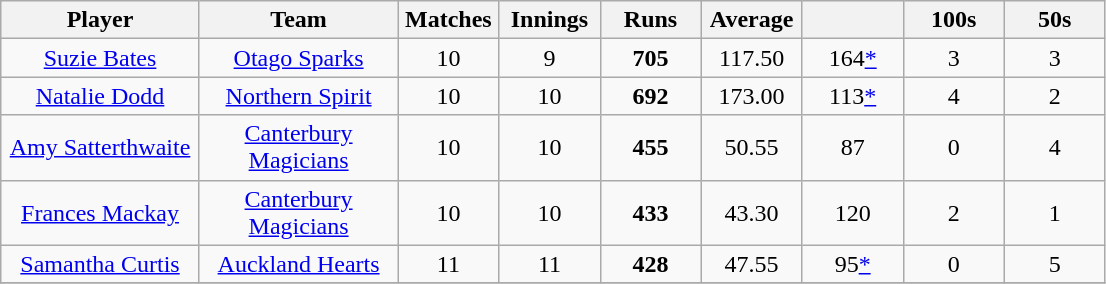<table class="wikitable" style="text-align:center;">
<tr>
<th width=125>Player</th>
<th width=125>Team</th>
<th width=60>Matches</th>
<th width=60>Innings</th>
<th width=60>Runs</th>
<th width=60>Average</th>
<th width=60></th>
<th width=60>100s</th>
<th width=60>50s</th>
</tr>
<tr>
<td><a href='#'>Suzie Bates</a></td>
<td><a href='#'>Otago Sparks</a></td>
<td>10</td>
<td>9</td>
<td><strong>705</strong></td>
<td>117.50</td>
<td>164<a href='#'>*</a></td>
<td>3</td>
<td>3</td>
</tr>
<tr>
<td><a href='#'>Natalie Dodd</a></td>
<td><a href='#'>Northern Spirit</a></td>
<td>10</td>
<td>10</td>
<td><strong>692</strong></td>
<td>173.00</td>
<td>113<a href='#'>*</a></td>
<td>4</td>
<td>2</td>
</tr>
<tr>
<td><a href='#'>Amy Satterthwaite</a></td>
<td><a href='#'>Canterbury Magicians</a></td>
<td>10</td>
<td>10</td>
<td><strong>455</strong></td>
<td>50.55</td>
<td>87</td>
<td>0</td>
<td>4</td>
</tr>
<tr>
<td><a href='#'>Frances Mackay</a></td>
<td><a href='#'>Canterbury Magicians</a></td>
<td>10</td>
<td>10</td>
<td><strong>433</strong></td>
<td>43.30</td>
<td>120</td>
<td>2</td>
<td>1</td>
</tr>
<tr>
<td><a href='#'>Samantha Curtis</a></td>
<td><a href='#'>Auckland Hearts</a></td>
<td>11</td>
<td>11</td>
<td><strong>428</strong></td>
<td>47.55</td>
<td>95<a href='#'>*</a></td>
<td>0</td>
<td>5</td>
</tr>
<tr>
</tr>
</table>
